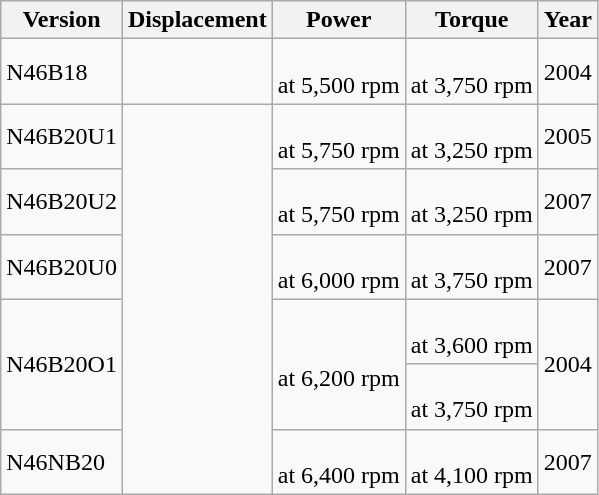<table class=wikitable>
<tr>
<th>Version</th>
<th>Displacement</th>
<th>Power</th>
<th>Torque</th>
<th>Year</th>
</tr>
<tr>
<td>N46B18</td>
<td></td>
<td> <br> at 5,500 rpm</td>
<td> <br> at 3,750 rpm</td>
<td>2004</td>
</tr>
<tr>
<td>N46B20U1</td>
<td rowspan=6></td>
<td> <br> at 5,750 rpm</td>
<td> <br> at 3,250 rpm</td>
<td>2005</td>
</tr>
<tr>
<td>N46B20U2</td>
<td><br> at 5,750 rpm</td>
<td> <br> at 3,250 rpm</td>
<td>2007</td>
</tr>
<tr>
<td>N46B20U0</td>
<td> <br> at 6,000 rpm</td>
<td> <br> at 3,750 rpm</td>
<td>2007</td>
</tr>
<tr>
<td rowspan=2>N46B20O1</td>
<td rowspan=2> <br> at 6,200 rpm</td>
<td> <br> at 3,600 rpm</td>
<td rowspan="2">2004</td>
</tr>
<tr>
<td> <br> at 3,750 rpm</td>
</tr>
<tr>
<td>N46NB20</td>
<td> <br> at 6,400 rpm</td>
<td> <br> at 4,100 rpm</td>
<td>2007</td>
</tr>
</table>
